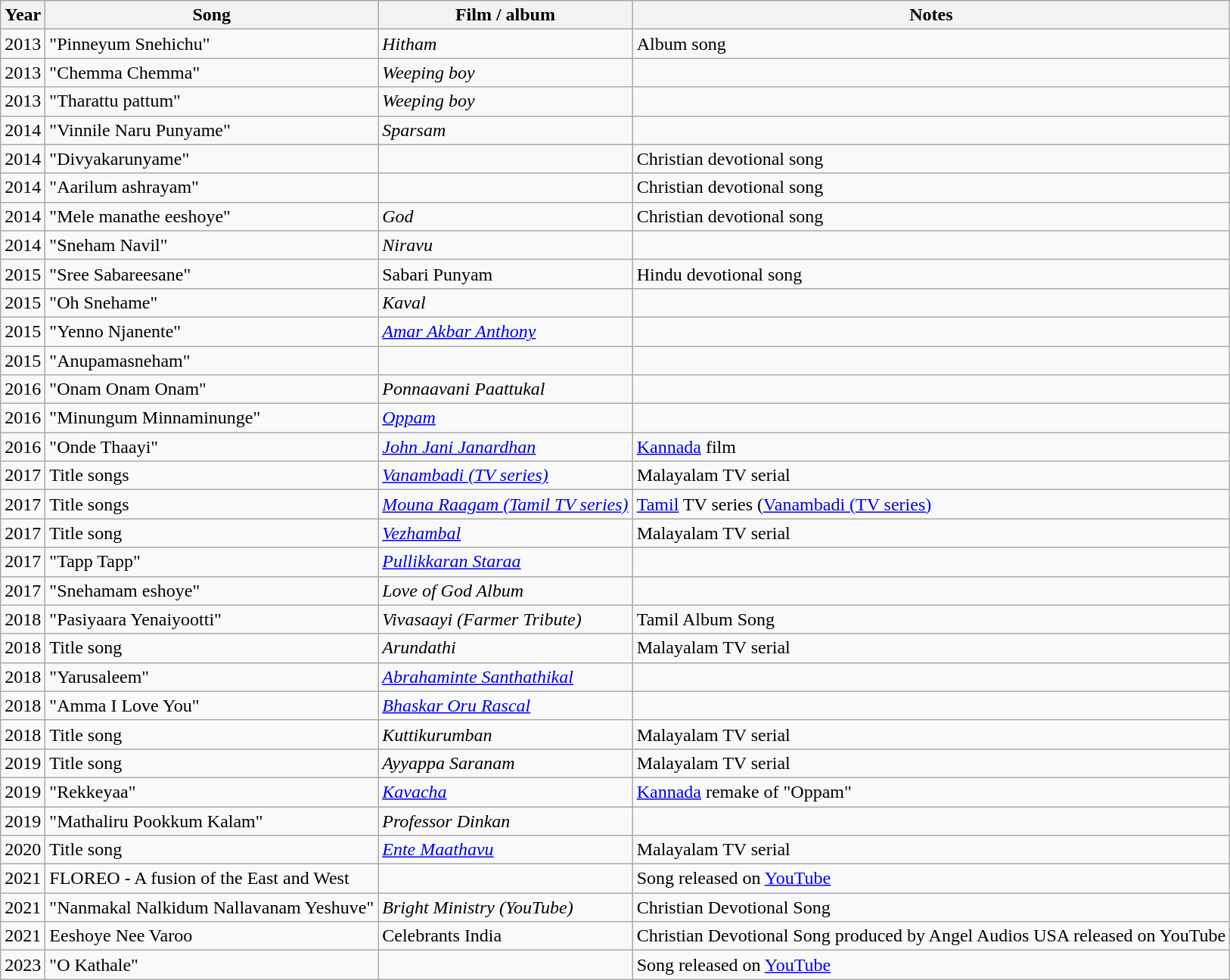<table class="wikitable sortable">
<tr>
<th>Year</th>
<th>Song</th>
<th>Film / album</th>
<th>Notes</th>
</tr>
<tr>
<td>2013</td>
<td>"Pinneyum Snehichu"</td>
<td><em>Hitham</em></td>
<td>Album song</td>
</tr>
<tr>
<td>2013</td>
<td>"Chemma Chemma"</td>
<td><em>Weeping boy</em></td>
<td></td>
</tr>
<tr>
<td>2013</td>
<td>"Tharattu pattum"</td>
<td><em>Weeping boy</em></td>
<td></td>
</tr>
<tr>
<td>2014</td>
<td>"Vinnile Naru Punyame"</td>
<td><em>Sparsam</em></td>
<td></td>
</tr>
<tr>
<td>2014</td>
<td>"Divyakarunyame"</td>
<td></td>
<td>Christian devotional song</td>
</tr>
<tr>
<td>2014</td>
<td>"Aarilum ashrayam"</td>
<td></td>
<td>Christian devotional song</td>
</tr>
<tr>
<td>2014</td>
<td>"Mele manathe eeshoye"</td>
<td><em>God</em></td>
<td>Christian devotional song</td>
</tr>
<tr>
<td>2014</td>
<td>"Sneham Navil"</td>
<td><em>Niravu</em></td>
<td></td>
</tr>
<tr>
<td>2015</td>
<td>"Sree Sabareesane"</td>
<td>Sabari Punyam</td>
<td>Hindu devotional song</td>
</tr>
<tr>
<td>2015</td>
<td>"Oh Snehame"</td>
<td><em>Kaval</em></td>
<td></td>
</tr>
<tr>
<td>2015</td>
<td>"Yenno Njanente"</td>
<td><em><a href='#'>Amar Akbar Anthony</a></em></td>
<td></td>
</tr>
<tr>
<td>2015</td>
<td>"Anupamasneham"</td>
<td></td>
<td></td>
</tr>
<tr>
<td>2016</td>
<td>"Onam Onam Onam"</td>
<td><em>Ponnaavani Paattukal</em></td>
<td></td>
</tr>
<tr>
<td>2016</td>
<td>"Minungum Minnaminunge"</td>
<td><em><a href='#'>Oppam</a></em></td>
<td></td>
</tr>
<tr>
<td>2016</td>
<td>"Onde Thaayi"</td>
<td><em><a href='#'>John Jani Janardhan</a></em></td>
<td><a href='#'>Kannada</a> film</td>
</tr>
<tr>
<td>2017</td>
<td>Title songs</td>
<td><em><a href='#'>Vanambadi (TV series)</a></em></td>
<td>Malayalam TV serial</td>
</tr>
<tr>
<td>2017</td>
<td>Title songs</td>
<td><em><a href='#'>Mouna Raagam (Tamil TV series)</a></em></td>
<td><a href='#'>Tamil</a> TV series (<a href='#'>Vanambadi (TV series)</a></td>
</tr>
<tr>
<td>2017</td>
<td>Title song</td>
<td><em><a href='#'>Vezhambal</a></em></td>
<td>Malayalam TV serial</td>
</tr>
<tr>
<td>2017</td>
<td>"Tapp Tapp"</td>
<td><em><a href='#'>Pullikkaran Staraa</a></em></td>
<td></td>
</tr>
<tr>
<td>2017</td>
<td>"Snehamam eshoye"</td>
<td><em>Love of God Album</em></td>
<td></td>
</tr>
<tr>
<td>2018</td>
<td>"Pasiyaara Yenaiyootti"</td>
<td><em>Vivasaayi (Farmer Tribute)</em></td>
<td>Tamil Album Song</td>
</tr>
<tr>
<td>2018</td>
<td>Title song</td>
<td><em>Arundathi</em></td>
<td>Malayalam TV serial</td>
</tr>
<tr>
<td>2018</td>
<td>"Yarusaleem"</td>
<td><em><a href='#'>Abrahaminte Santhathikal</a></em></td>
<td></td>
</tr>
<tr>
<td>2018</td>
<td>"Amma I Love You"</td>
<td><em><a href='#'>Bhaskar Oru Rascal</a></em></td>
<td></td>
</tr>
<tr>
<td>2018</td>
<td>Title song</td>
<td><em>Kuttikurumban</em></td>
<td>Malayalam TV serial</td>
</tr>
<tr>
<td>2019</td>
<td>Title song</td>
<td><em>Ayyappa Saranam</em></td>
<td>Malayalam TV serial</td>
</tr>
<tr>
<td>2019</td>
<td>"Rekkeyaa"</td>
<td><em><a href='#'>Kavacha</a></em></td>
<td><a href='#'>Kannada</a> remake of "Oppam"</td>
</tr>
<tr>
<td>2019</td>
<td>"Mathaliru Pookkum Kalam"</td>
<td><em>Professor Dinkan</em></td>
<td></td>
</tr>
<tr>
<td>2020</td>
<td>Title song</td>
<td><em><a href='#'>Ente Maathavu</a></em></td>
<td>Malayalam TV serial</td>
</tr>
<tr>
<td>2021</td>
<td>FLOREO - A fusion of the East and West</td>
<td></td>
<td>Song released on <a href='#'>YouTube</a></td>
</tr>
<tr>
<td>2021</td>
<td>"Nanmakal Nalkidum Nallavanam Yeshuve"</td>
<td><em>Bright Ministry (YouTube)</em></td>
<td>Christian Devotional Song</td>
</tr>
<tr>
<td>2021</td>
<td>Eeshoye Nee Varoo</td>
<td>Celebrants India</td>
<td>Christian Devotional Song produced by Angel Audios USA released on YouTube</td>
</tr>
<tr>
<td>2023</td>
<td>"O Kathale"</td>
<td></td>
<td>Song released on <a href='#'>YouTube</a></td>
</tr>
</table>
